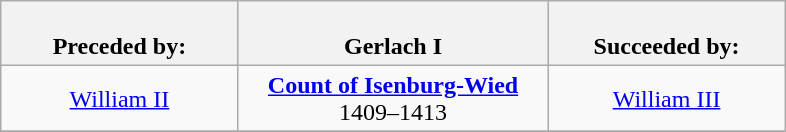<table class="wikitable" style="margin:1em auto;">
<tr align="center">
<th width=150px><br>Preceded by:</th>
<th width=200px><br>Gerlach I</th>
<th width=150px><br>Succeeded by:</th>
</tr>
<tr align="center">
<td><a href='#'>William II</a></td>
<td width=150px><strong><a href='#'>Count of Isenburg-Wied</a></strong><br>1409–1413</td>
<td><a href='#'>William III</a></td>
</tr>
<tr>
</tr>
</table>
